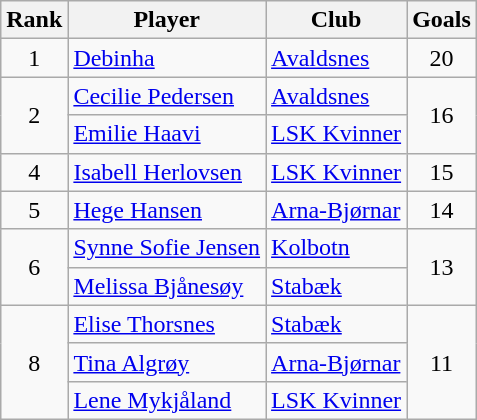<table class="wikitable" style="text-align:center">
<tr>
<th>Rank</th>
<th>Player</th>
<th>Club</th>
<th>Goals</th>
</tr>
<tr>
<td>1</td>
<td align="left"> <a href='#'>Debinha</a></td>
<td align="left"><a href='#'>Avaldsnes</a></td>
<td>20</td>
</tr>
<tr>
<td rowspan="2">2</td>
<td align="left"> <a href='#'>Cecilie Pedersen</a></td>
<td align="left"><a href='#'>Avaldsnes</a></td>
<td rowspan="2">16</td>
</tr>
<tr>
<td align="left"> <a href='#'>Emilie Haavi</a></td>
<td align="left"><a href='#'>LSK Kvinner</a></td>
</tr>
<tr>
<td>4</td>
<td align="left"> <a href='#'>Isabell Herlovsen</a></td>
<td align="left"><a href='#'>LSK Kvinner</a></td>
<td>15</td>
</tr>
<tr>
<td>5</td>
<td align="left"> <a href='#'>Hege Hansen</a></td>
<td align="left"><a href='#'>Arna-Bjørnar</a></td>
<td>14</td>
</tr>
<tr>
<td rowspan="2">6</td>
<td align="left"> <a href='#'>Synne Sofie Jensen</a></td>
<td align="left"><a href='#'>Kolbotn</a></td>
<td rowspan="2">13</td>
</tr>
<tr>
<td align="left"> <a href='#'>Melissa Bjånesøy</a></td>
<td align="left"><a href='#'>Stabæk</a></td>
</tr>
<tr>
<td rowspan="3">8</td>
<td align="left"> <a href='#'>Elise Thorsnes</a></td>
<td align="left"><a href='#'>Stabæk</a></td>
<td rowspan="3">11</td>
</tr>
<tr>
<td align="left"> <a href='#'>Tina Algrøy</a></td>
<td align="left"><a href='#'>Arna-Bjørnar</a></td>
</tr>
<tr>
<td align="left"> <a href='#'>Lene Mykjåland</a></td>
<td align="left"><a href='#'>LSK Kvinner</a></td>
</tr>
</table>
